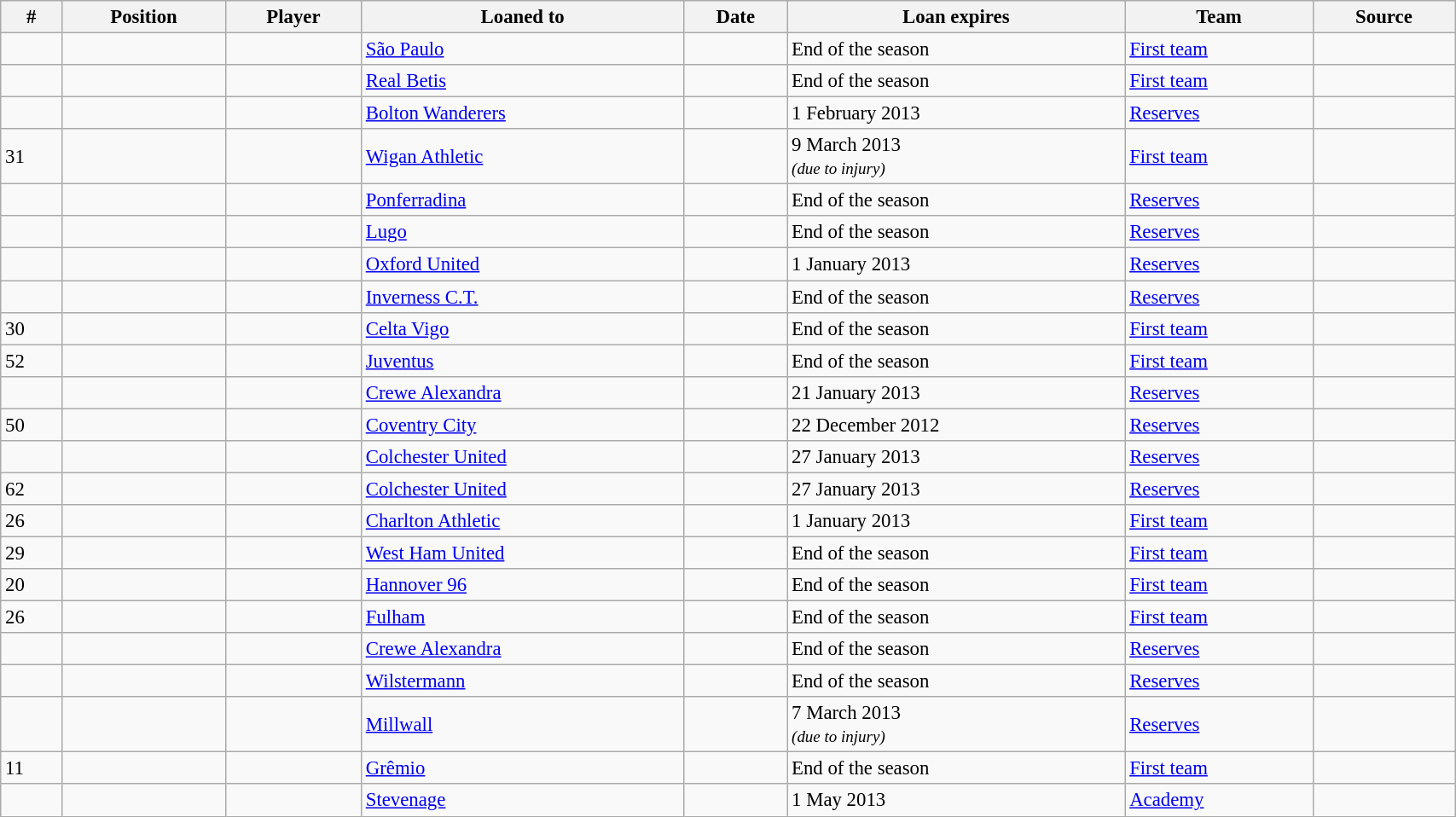<table class="wikitable sortable" style="width:90%; text-align:center; font-size:95%; text-align:left;">
<tr>
<th>#</th>
<th>Position</th>
<th>Player</th>
<th>Loaned to</th>
<th>Date</th>
<th>Loan expires</th>
<th>Team</th>
<th>Source</th>
</tr>
<tr>
<td></td>
<td></td>
<td></td>
<td> <a href='#'>São Paulo</a></td>
<td></td>
<td>End of the season</td>
<td><a href='#'>First team</a></td>
<td></td>
</tr>
<tr>
<td></td>
<td></td>
<td></td>
<td> <a href='#'>Real Betis</a></td>
<td></td>
<td>End of the season</td>
<td><a href='#'>First team</a></td>
<td></td>
</tr>
<tr>
<td></td>
<td></td>
<td></td>
<td> <a href='#'>Bolton Wanderers</a></td>
<td></td>
<td>1 February 2013</td>
<td><a href='#'>Reserves</a></td>
<td></td>
</tr>
<tr>
<td>31</td>
<td></td>
<td></td>
<td> <a href='#'>Wigan Athletic</a></td>
<td></td>
<td>9 March 2013<br><small><em>(due to injury)</em></small></td>
<td><a href='#'>First team</a></td>
<td></td>
</tr>
<tr>
<td></td>
<td></td>
<td></td>
<td> <a href='#'>Ponferradina</a></td>
<td></td>
<td>End of the season</td>
<td><a href='#'>Reserves</a></td>
<td></td>
</tr>
<tr>
<td></td>
<td></td>
<td></td>
<td> <a href='#'>Lugo</a></td>
<td></td>
<td>End of the season</td>
<td><a href='#'>Reserves</a></td>
<td></td>
</tr>
<tr>
<td></td>
<td></td>
<td></td>
<td> <a href='#'>Oxford United</a></td>
<td></td>
<td>1 January 2013</td>
<td><a href='#'>Reserves</a></td>
<td></td>
</tr>
<tr>
<td></td>
<td></td>
<td></td>
<td> <a href='#'>Inverness C.T.</a></td>
<td></td>
<td>End of the season</td>
<td><a href='#'>Reserves</a></td>
<td></td>
</tr>
<tr>
<td>30</td>
<td></td>
<td></td>
<td> <a href='#'>Celta Vigo</a></td>
<td></td>
<td>End of the season</td>
<td><a href='#'>First team</a></td>
<td></td>
</tr>
<tr>
<td>52</td>
<td></td>
<td></td>
<td> <a href='#'>Juventus</a></td>
<td></td>
<td>End of the season</td>
<td><a href='#'>First team</a></td>
<td></td>
</tr>
<tr>
<td></td>
<td></td>
<td></td>
<td> <a href='#'>Crewe Alexandra</a></td>
<td></td>
<td>21 January 2013</td>
<td><a href='#'>Reserves</a></td>
<td></td>
</tr>
<tr>
<td>50</td>
<td></td>
<td></td>
<td> <a href='#'>Coventry City</a></td>
<td></td>
<td>22 December 2012</td>
<td><a href='#'>Reserves</a></td>
<td></td>
</tr>
<tr>
<td></td>
<td></td>
<td></td>
<td> <a href='#'>Colchester United</a></td>
<td></td>
<td>27 January 2013</td>
<td><a href='#'>Reserves</a></td>
<td></td>
</tr>
<tr>
<td>62</td>
<td></td>
<td></td>
<td> <a href='#'>Colchester United</a></td>
<td></td>
<td>27 January 2013</td>
<td><a href='#'>Reserves</a></td>
<td></td>
</tr>
<tr>
<td>26</td>
<td></td>
<td></td>
<td> <a href='#'>Charlton Athletic</a></td>
<td></td>
<td>1 January 2013</td>
<td><a href='#'>First team</a></td>
<td></td>
</tr>
<tr>
<td>29</td>
<td></td>
<td></td>
<td> <a href='#'>West Ham United</a></td>
<td></td>
<td>End of the season</td>
<td><a href='#'>First team</a></td>
<td></td>
</tr>
<tr>
<td>20</td>
<td></td>
<td></td>
<td> <a href='#'>Hannover 96</a></td>
<td></td>
<td>End of the season</td>
<td><a href='#'>First team</a></td>
<td></td>
</tr>
<tr>
<td>26</td>
<td></td>
<td></td>
<td> <a href='#'>Fulham</a></td>
<td></td>
<td>End of the season</td>
<td><a href='#'>First team</a></td>
<td></td>
</tr>
<tr>
<td></td>
<td></td>
<td></td>
<td> <a href='#'>Crewe Alexandra</a></td>
<td></td>
<td>End of the season</td>
<td><a href='#'>Reserves</a></td>
<td></td>
</tr>
<tr>
<td></td>
<td></td>
<td></td>
<td> <a href='#'>Wilstermann</a></td>
<td></td>
<td>End of the season</td>
<td><a href='#'>Reserves</a></td>
<td></td>
</tr>
<tr>
<td></td>
<td></td>
<td></td>
<td> <a href='#'>Millwall</a></td>
<td></td>
<td>7 March 2013<br><small><em>(due to injury)</em></small></td>
<td><a href='#'>Reserves</a></td>
<td></td>
</tr>
<tr>
<td>11</td>
<td></td>
<td></td>
<td> <a href='#'>Grêmio</a></td>
<td></td>
<td>End of the season</td>
<td><a href='#'>First team</a></td>
<td></td>
</tr>
<tr>
<td></td>
<td></td>
<td></td>
<td> <a href='#'>Stevenage</a></td>
<td></td>
<td>1 May 2013</td>
<td><a href='#'>Academy</a></td>
<td></td>
</tr>
</table>
